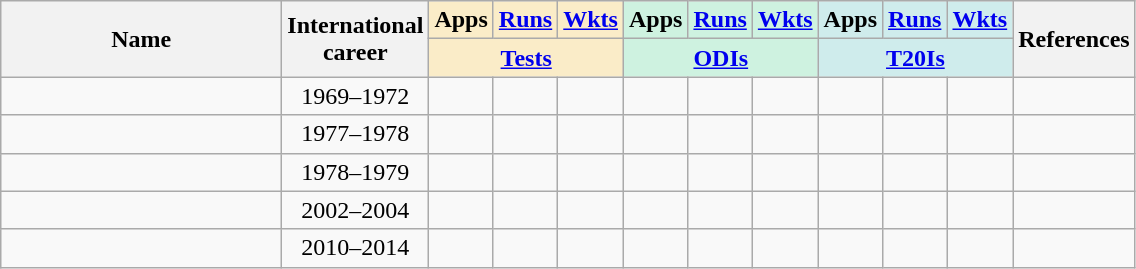<table class="wikitable sortable" style="text-align: center;">
<tr>
<th style="width:180px" rowspan="2">Name</th>
<th rowspan="2">International<br>career</th>
<th style="background:#faecc8">Apps</th>
<th style="background:#faecc8"><a href='#'>Runs</a></th>
<th style="background:#faecc8"><a href='#'>Wkts</a></th>
<th style="background:#cef2e0">Apps</th>
<th style="background:#cef2e0"><a href='#'>Runs</a></th>
<th style="background:#cef2e0"><a href='#'>Wkts</a></th>
<th style="background:#CFECEC">Apps</th>
<th style="background:#CFECEC"><a href='#'>Runs</a></th>
<th style="background:#CFECEC"><a href='#'>Wkts</a></th>
<th class="unsortable" rowspan="2">References</th>
</tr>
<tr class="unsortable">
<th colspan="3" style="background:#faecc8"><a href='#'>Tests</a></th>
<th colspan="3" style="background:#cef2e0"><a href='#'>ODIs</a></th>
<th colspan="3" style="background:#CFECEC"><a href='#'>T20Is</a></th>
</tr>
<tr>
<td></td>
<td>1969–1972</td>
<td></td>
<td></td>
<td></td>
<td></td>
<td></td>
<td></td>
<td></td>
<td></td>
<td></td>
<td></td>
</tr>
<tr>
<td></td>
<td>1977–1978</td>
<td></td>
<td></td>
<td></td>
<td></td>
<td></td>
<td></td>
<td></td>
<td></td>
<td></td>
<td></td>
</tr>
<tr>
<td></td>
<td>1978–1979</td>
<td></td>
<td></td>
<td></td>
<td></td>
<td></td>
<td></td>
<td></td>
<td></td>
<td></td>
<td></td>
</tr>
<tr>
<td></td>
<td>2002–2004</td>
<td></td>
<td></td>
<td></td>
<td></td>
<td></td>
<td></td>
<td></td>
<td></td>
<td></td>
<td></td>
</tr>
<tr>
<td></td>
<td>2010–2014</td>
<td></td>
<td></td>
<td></td>
<td></td>
<td></td>
<td></td>
<td></td>
<td></td>
<td></td>
<td></td>
</tr>
</table>
